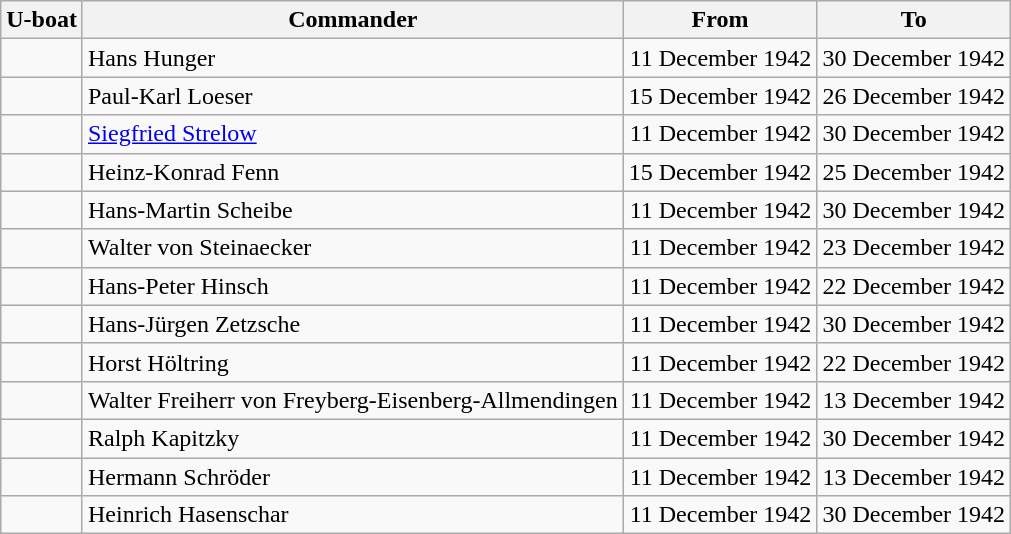<table class="wikitable">
<tr>
<th>U-boat</th>
<th>Commander</th>
<th>From</th>
<th>To</th>
</tr>
<tr>
<td align="center"></td>
<td align="left">Hans Hunger</td>
<td align="right">11 December 1942</td>
<td align="right">30 December 1942</td>
</tr>
<tr>
<td align="center"></td>
<td align="left">Paul-Karl Loeser</td>
<td align="right">15 December 1942</td>
<td align="right">26 December 1942</td>
</tr>
<tr>
<td align="center"></td>
<td align="left"><a href='#'>Siegfried Strelow</a></td>
<td align="right">11 December 1942</td>
<td align="right">30 December 1942</td>
</tr>
<tr>
<td align="center"></td>
<td align="left">Heinz-Konrad Fenn</td>
<td align="right">15 December 1942</td>
<td align="right">25 December 1942</td>
</tr>
<tr>
<td align="center"></td>
<td align="left">Hans-Martin Scheibe</td>
<td align="right">11 December 1942</td>
<td align="right">30 December 1942</td>
</tr>
<tr>
<td align="center"></td>
<td align="left">Walter von Steinaecker</td>
<td align="right">11 December 1942</td>
<td align="right">23 December 1942</td>
</tr>
<tr>
<td align="center"></td>
<td align="left">Hans-Peter Hinsch</td>
<td align="right">11 December 1942</td>
<td align="right">22 December 1942</td>
</tr>
<tr>
<td align="center"></td>
<td align="left">Hans-Jürgen Zetzsche</td>
<td align="right">11 December 1942</td>
<td align="right">30 December 1942</td>
</tr>
<tr>
<td align="center"></td>
<td align="left">Horst Höltring</td>
<td align="right">11 December 1942</td>
<td align="right">22 December 1942</td>
</tr>
<tr>
<td align="center"></td>
<td align="left">Walter Freiherr von Freyberg-Eisenberg-Allmendingen</td>
<td align="right">11 December 1942</td>
<td align="right">13 December 1942</td>
</tr>
<tr>
<td align="center"></td>
<td align="left">Ralph Kapitzky</td>
<td align="right">11 December 1942</td>
<td align="right">30 December 1942</td>
</tr>
<tr>
<td align="center"></td>
<td align="left">Hermann Schröder</td>
<td align="right">11 December 1942</td>
<td align="right">13 December 1942</td>
</tr>
<tr>
<td align="center"></td>
<td align="left">Heinrich Hasenschar</td>
<td align="right">11 December 1942</td>
<td align="right">30 December 1942</td>
</tr>
</table>
